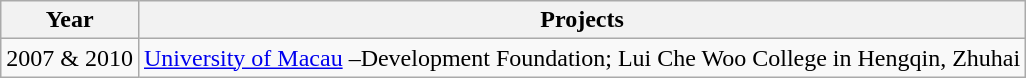<table class="wikitable">
<tr>
<th>Year</th>
<th>Projects</th>
</tr>
<tr>
<td>2007 & 2010</td>
<td><a href='#'>University of Macau</a> –Development Foundation; Lui Che Woo College in Hengqin, Zhuhai</td>
</tr>
</table>
